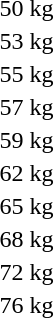<table>
<tr>
<td rowspan=2>50 kg<br></td>
<td rowspan=2></td>
<td rowspan=2></td>
<td></td>
</tr>
<tr>
<td></td>
</tr>
<tr>
<td rowspan=2>53 kg<br></td>
<td rowspan=2></td>
<td rowspan=2></td>
<td></td>
</tr>
<tr>
<td></td>
</tr>
<tr>
<td rowspan=2>55 kg<br></td>
<td rowspan=2></td>
<td rowspan=2></td>
<td></td>
</tr>
<tr>
<td></td>
</tr>
<tr>
<td>57 kg<br></td>
<td></td>
<td></td>
<td></td>
</tr>
<tr>
<td>59 kg<br></td>
<td></td>
<td></td>
<td></td>
</tr>
<tr>
<td rowspan=2>62 kg<br></td>
<td rowspan=2></td>
<td rowspan=2></td>
<td></td>
</tr>
<tr>
<td></td>
</tr>
<tr>
<td rowspan=2>65 kg<br></td>
<td rowspan=2></td>
<td rowspan=2></td>
<td></td>
</tr>
<tr>
<td></td>
</tr>
<tr>
<td rowspan=2>68 kg<br></td>
<td rowspan=2></td>
<td rowspan=2></td>
<td></td>
</tr>
<tr>
<td></td>
</tr>
<tr>
<td rowspan=2>72 kg<br></td>
<td rowspan=2></td>
<td rowspan=2></td>
<td></td>
</tr>
<tr>
<td></td>
</tr>
<tr>
<td rowspan=2>76 kg<br></td>
<td rowspan=2></td>
<td rowspan=2></td>
<td></td>
</tr>
<tr>
<td></td>
</tr>
</table>
